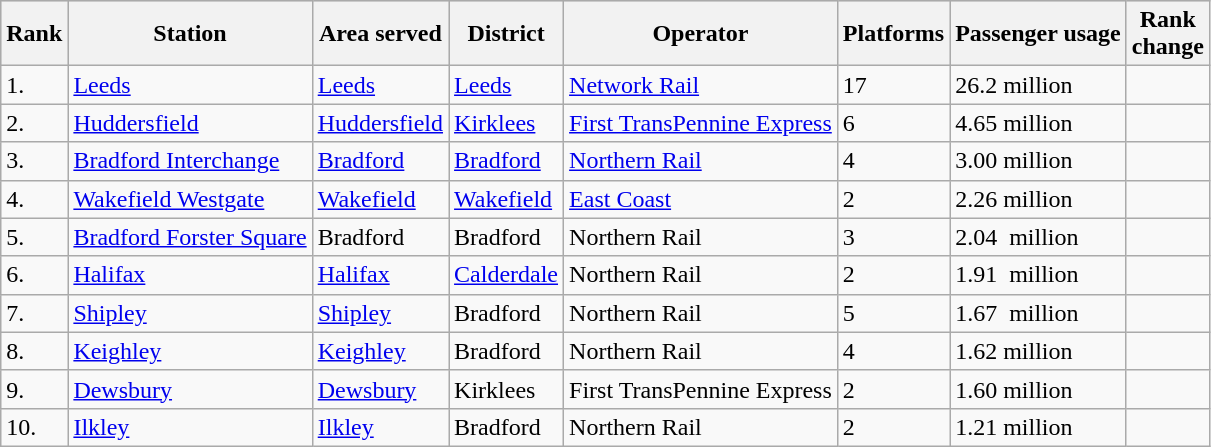<table class="wikitable sortable"  width= align=center>
<tr style="background:lightgrey;">
<th>Rank</th>
<th>Station</th>
<th>Area served</th>
<th>District</th>
<th>Operator</th>
<th>Platforms</th>
<th>Passenger usage</th>
<th>Rank<br>change</th>
</tr>
<tr>
<td>1.</td>
<td><a href='#'>Leeds</a></td>
<td><a href='#'>Leeds</a></td>
<td><a href='#'>Leeds</a></td>
<td><a href='#'>Network Rail</a></td>
<td>17</td>
<td>26.2 million</td>
<td></td>
</tr>
<tr>
<td>2.</td>
<td><a href='#'>Huddersfield</a></td>
<td><a href='#'>Huddersfield</a></td>
<td><a href='#'>Kirklees</a></td>
<td><a href='#'>First TransPennine Express</a></td>
<td>6</td>
<td>4.65 million</td>
<td></td>
</tr>
<tr>
<td>3.</td>
<td><a href='#'>Bradford Interchange</a></td>
<td><a href='#'>Bradford</a></td>
<td><a href='#'>Bradford</a></td>
<td><a href='#'>Northern Rail</a></td>
<td>4</td>
<td>3.00 million</td>
<td></td>
</tr>
<tr>
<td>4.</td>
<td><a href='#'>Wakefield Westgate</a></td>
<td><a href='#'>Wakefield</a></td>
<td><a href='#'>Wakefield</a></td>
<td><a href='#'>East Coast</a></td>
<td>2</td>
<td>2.26 million</td>
<td></td>
</tr>
<tr>
<td>5.</td>
<td><a href='#'>Bradford Forster Square</a></td>
<td>Bradford</td>
<td>Bradford</td>
<td>Northern Rail</td>
<td>3</td>
<td>2.04  million</td>
<td></td>
</tr>
<tr>
<td>6.</td>
<td><a href='#'>Halifax</a></td>
<td><a href='#'>Halifax</a></td>
<td><a href='#'>Calderdale</a></td>
<td>Northern Rail</td>
<td>2</td>
<td>1.91  million</td>
<td></td>
</tr>
<tr>
<td>7.</td>
<td><a href='#'>Shipley</a></td>
<td><a href='#'>Shipley</a></td>
<td>Bradford</td>
<td>Northern Rail</td>
<td>5</td>
<td>1.67  million</td>
<td></td>
</tr>
<tr>
<td>8.</td>
<td><a href='#'>Keighley</a></td>
<td><a href='#'>Keighley</a></td>
<td>Bradford</td>
<td>Northern Rail</td>
<td>4</td>
<td>1.62 million</td>
<td></td>
</tr>
<tr>
<td>9.</td>
<td><a href='#'>Dewsbury</a></td>
<td><a href='#'>Dewsbury</a></td>
<td>Kirklees</td>
<td>First TransPennine Express</td>
<td>2</td>
<td>1.60 million</td>
<td></td>
</tr>
<tr>
<td>10.</td>
<td><a href='#'>Ilkley</a></td>
<td><a href='#'>Ilkley</a></td>
<td>Bradford</td>
<td>Northern Rail</td>
<td>2</td>
<td>1.21 million</td>
<td></td>
</tr>
</table>
